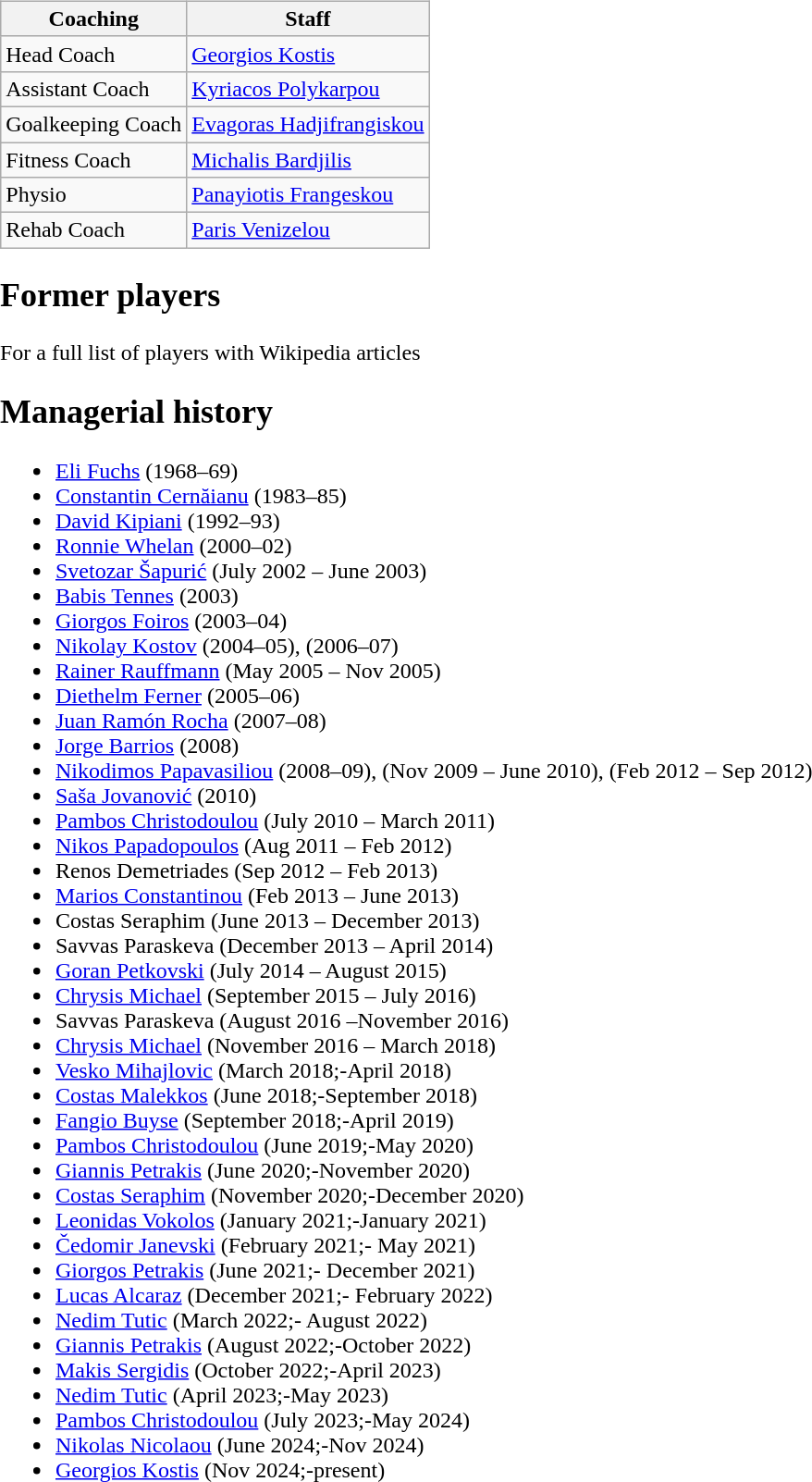<table>
<tr>
<td width="5"> </td>
<td valign="top"><br><table class="wikitable" style="text-align: center">
<tr>
<th>Coaching</th>
<th>Staff</th>
</tr>
<tr>
<td align=left>Head Coach</td>
<td align=left> <a href='#'>Georgios Kostis</a></td>
</tr>
<tr>
<td align=left>Assistant Coach</td>
<td align=left> <a href='#'>Kyriacos Polykarpou</a></td>
</tr>
<tr>
<td align=left>Goalkeeping Coach</td>
<td align=left> <a href='#'>Evagoras Hadjifrangiskou</a></td>
</tr>
<tr>
<td align=left>Fitness Coach</td>
<td align=left> <a href='#'>Michalis Bardjilis</a></td>
</tr>
<tr>
<td align=left>Physio</td>
<td align=left> <a href='#'>Panayiotis Frangeskou</a></td>
</tr>
<tr>
<td align=left>Rehab Coach</td>
<td align=left> <a href='#'>Paris Venizelou</a></td>
</tr>
</table>
<h2>Former players</h2>For a full list of players with Wikipedia articles <h2>Managerial history</h2><ul><li> <a href='#'>Eli Fuchs</a> (1968–69)</li><li> <a href='#'>Constantin Cernăianu</a> (1983–85)</li><li> <a href='#'>David Kipiani</a> (1992–93)</li><li> <a href='#'>Ronnie Whelan</a> (2000–02)</li><li>  <a href='#'>Svetozar Šapurić</a> (July 2002 – June 2003)</li><li> <a href='#'>Babis Tennes</a> (2003)</li><li> <a href='#'>Giorgos Foiros</a> (2003–04)</li><li>  <a href='#'>Nikolay Kostov</a> (2004–05), (2006–07)</li><li>  <a href='#'>Rainer Rauffmann</a> (May 2005 – Nov 2005)</li><li> <a href='#'>Diethelm Ferner</a> (2005–06)</li><li>  <a href='#'>Juan Ramón Rocha</a> (2007–08)</li><li> <a href='#'>Jorge Barrios</a> (2008)</li><li> <a href='#'>Nikodimos Papavasiliou</a> (2008–09), (Nov 2009 – June 2010), (Feb 2012 – Sep 2012)</li><li>  <a href='#'>Saša Jovanović</a> (2010)</li><li> <a href='#'>Pambos Christodoulou</a> (July 2010 – March 2011)</li><li> <a href='#'>Nikos Papadopoulos</a> (Aug 2011 – Feb 2012)</li><li> Renos Demetriades (Sep 2012 – Feb 2013)</li><li> <a href='#'>Marios Constantinou</a> (Feb 2013 – June 2013)</li><li> Costas Seraphim (June 2013 – December 2013)</li><li> Savvas Paraskeva (December 2013 – April 2014)</li><li>  <a href='#'>Goran Petkovski</a> (July 2014 – August 2015)</li><li> <a href='#'>Chrysis Michael</a> (September 2015 – July 2016)</li><li> Savvas Paraskeva (August 2016 –November 2016)</li><li> <a href='#'>Chrysis Michael</a> (November 2016 – March 2018)</li><li> <a href='#'>Vesko Mihajlovic</a> (March 2018;-April 2018)</li><li> <a href='#'>Costas Malekkos</a> (June 2018;-September 2018)</li><li> <a href='#'>Fangio Buyse</a> (September 2018;-April 2019)</li><li> <a href='#'>Pambos Christodoulou</a> (June 2019;-May 2020)</li><li> <a href='#'>Giannis Petrakis</a> (June 2020;-November 2020)</li><li> <a href='#'>Costas Seraphim</a> (November 2020;-December 2020)</li><li> <a href='#'>Leonidas Vokolos</a> (January 2021;-January 2021)</li><li> <a href='#'>Čedomir Janevski</a> (February 2021;- May 2021)</li><li> <a href='#'>Giorgos Petrakis</a> (June 2021;- December 2021)</li><li> <a href='#'>Lucas Alcaraz</a> (December 2021;- February 2022)</li><li> <a href='#'>Nedim Tutic</a> (March 2022;- August 2022)</li><li> <a href='#'>Giannis Petrakis</a> (August 2022;-October 2022)</li><li> <a href='#'>Makis Sergidis</a> (October 2022;-April 2023)</li><li> <a href='#'>Nedim Tutic</a> (April 2023;-May 2023)</li><li> <a href='#'>Pambos Christodoulou</a> (July 2023;-May 2024)</li><li> <a href='#'>Nikolas Nicolaou</a> (June 2024;-Nov 2024)</li><li> <a href='#'>Georgios Kostis</a> (Nov 2024;-present)</li></ul></td>
</tr>
</table>
